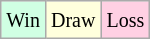<table class="wikitable">
<tr>
<td style="background-color: #d0ffe3;"><small>Win</small></td>
<td style="background-color: #ffffdd;"><small>Draw</small></td>
<td style="background-color: #ffd0e3;"><small>Loss</small></td>
</tr>
</table>
